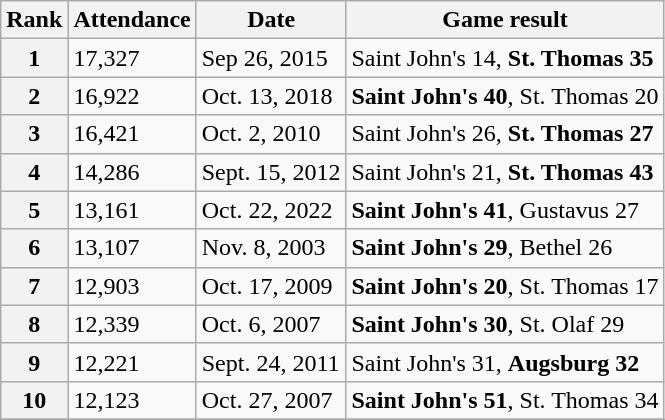<table class="wikitable">
<tr>
<th>Rank</th>
<th>Attendance</th>
<th>Date</th>
<th>Game result</th>
</tr>
<tr>
<th>1</th>
<td>17,327</td>
<td>Sep 26, 2015</td>
<td>Saint John's 14, <strong>St. Thomas 35</strong></td>
</tr>
<tr>
<th>2</th>
<td>16,922</td>
<td>Oct. 13, 2018</td>
<td><strong>Saint John's 40</strong>, St. Thomas 20</td>
</tr>
<tr>
<th>3</th>
<td>16,421</td>
<td>Oct. 2, 2010</td>
<td>Saint John's 26, <strong>St. Thomas 27</strong></td>
</tr>
<tr>
<th>4</th>
<td>14,286</td>
<td>Sept. 15, 2012</td>
<td>Saint John's 21, <strong>St. Thomas 43</strong></td>
</tr>
<tr>
<th>5</th>
<td>13,161</td>
<td>Oct. 22, 2022</td>
<td><strong>Saint John's 41</strong>, Gustavus 27</td>
</tr>
<tr>
<th>6</th>
<td>13,107</td>
<td>Nov. 8, 2003</td>
<td><strong>Saint John's 29</strong>, Bethel 26</td>
</tr>
<tr>
<th>7</th>
<td>12,903</td>
<td>Oct. 17, 2009</td>
<td><strong>Saint John's 20</strong>, St. Thomas 17</td>
</tr>
<tr>
<th>8</th>
<td>12,339</td>
<td>Oct. 6, 2007</td>
<td><strong>Saint John's 30</strong>, St. Olaf 29</td>
</tr>
<tr>
<th>9</th>
<td>12,221</td>
<td>Sept. 24, 2011</td>
<td>Saint John's 31, <strong>Augsburg 32</strong></td>
</tr>
<tr>
<th>10</th>
<td>12,123</td>
<td>Oct. 27, 2007</td>
<td><strong>Saint John's 51</strong>, St. Thomas 34</td>
</tr>
<tr>
</tr>
</table>
